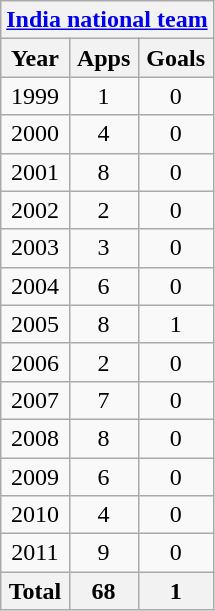<table class="wikitable" style="text-align:center">
<tr>
<th colspan=3><a href='#'>India national team</a></th>
</tr>
<tr>
<th>Year</th>
<th>Apps</th>
<th>Goals</th>
</tr>
<tr>
<td>1999</td>
<td>1</td>
<td>0</td>
</tr>
<tr>
<td>2000</td>
<td>4</td>
<td>0</td>
</tr>
<tr>
<td>2001</td>
<td>8</td>
<td>0</td>
</tr>
<tr>
<td>2002</td>
<td>2</td>
<td>0</td>
</tr>
<tr>
<td>2003</td>
<td>3</td>
<td>0</td>
</tr>
<tr>
<td>2004</td>
<td>6</td>
<td>0</td>
</tr>
<tr>
<td>2005</td>
<td>8</td>
<td>1</td>
</tr>
<tr>
<td>2006</td>
<td>2</td>
<td>0</td>
</tr>
<tr>
<td>2007</td>
<td>7</td>
<td>0</td>
</tr>
<tr>
<td>2008</td>
<td>8</td>
<td>0</td>
</tr>
<tr>
<td>2009</td>
<td>6</td>
<td>0</td>
</tr>
<tr>
<td>2010</td>
<td>4</td>
<td>0</td>
</tr>
<tr>
<td>2011</td>
<td>9</td>
<td>0</td>
</tr>
<tr>
<th>Total</th>
<th>68</th>
<th>1</th>
</tr>
</table>
